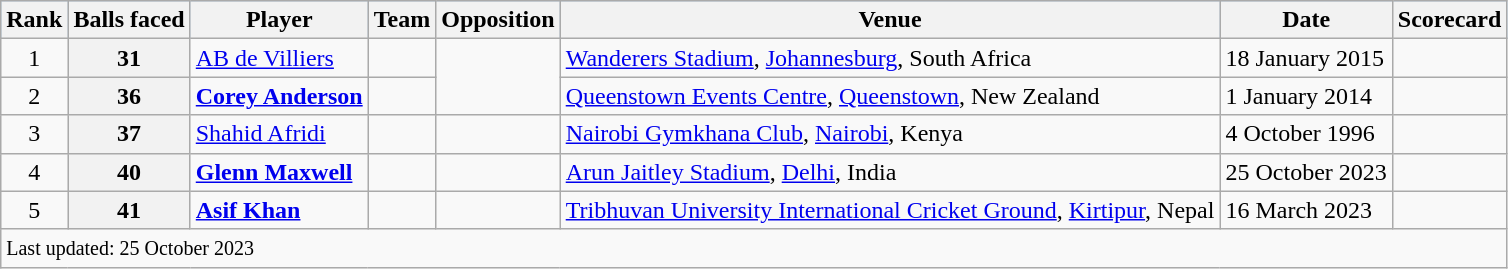<table class="wikitable plainrowheaders sortable">
<tr style="background:#9cf;">
<th>Rank</th>
<th>Balls faced</th>
<th>Player</th>
<th>Team</th>
<th>Opposition</th>
<th>Venue</th>
<th>Date</th>
<th>Scorecard</th>
</tr>
<tr>
<td align=center>1</td>
<th>31</th>
<td><a href='#'>AB de Villiers</a></td>
<td></td>
<td rowspan=2></td>
<td><a href='#'>Wanderers Stadium</a>, <a href='#'>Johannesburg</a>, South Africa</td>
<td>18 January 2015</td>
<td></td>
</tr>
<tr>
<td align=center>2</td>
<th>36</th>
<td><strong><a href='#'>Corey Anderson</a></strong></td>
<td></td>
<td><a href='#'>Queenstown Events Centre</a>, <a href='#'>Queenstown</a>, New Zealand</td>
<td>1 January 2014</td>
<td></td>
</tr>
<tr>
<td align=center>3</td>
<th>37</th>
<td><a href='#'>Shahid Afridi</a></td>
<td></td>
<td></td>
<td><a href='#'>Nairobi Gymkhana Club</a>, <a href='#'>Nairobi</a>, Kenya</td>
<td>4 October 1996</td>
<td></td>
</tr>
<tr>
<td align=center>4</td>
<th>40</th>
<td><strong><a href='#'>Glenn Maxwell</a></strong></td>
<td></td>
<td></td>
<td><a href='#'>Arun Jaitley Stadium</a>, <a href='#'>Delhi</a>, India</td>
<td>25 October 2023</td>
<td></td>
</tr>
<tr>
<td align=center>5</td>
<th>41</th>
<td><strong><a href='#'>Asif Khan</a></strong></td>
<td></td>
<td></td>
<td><a href='#'>Tribhuvan University International Cricket Ground</a>, <a href='#'>Kirtipur</a>, Nepal</td>
<td>16 March 2023</td>
<td></td>
</tr>
<tr class=sortbottom>
<td colspan="8"><small>Last updated: 25 October 2023</small></td>
</tr>
</table>
